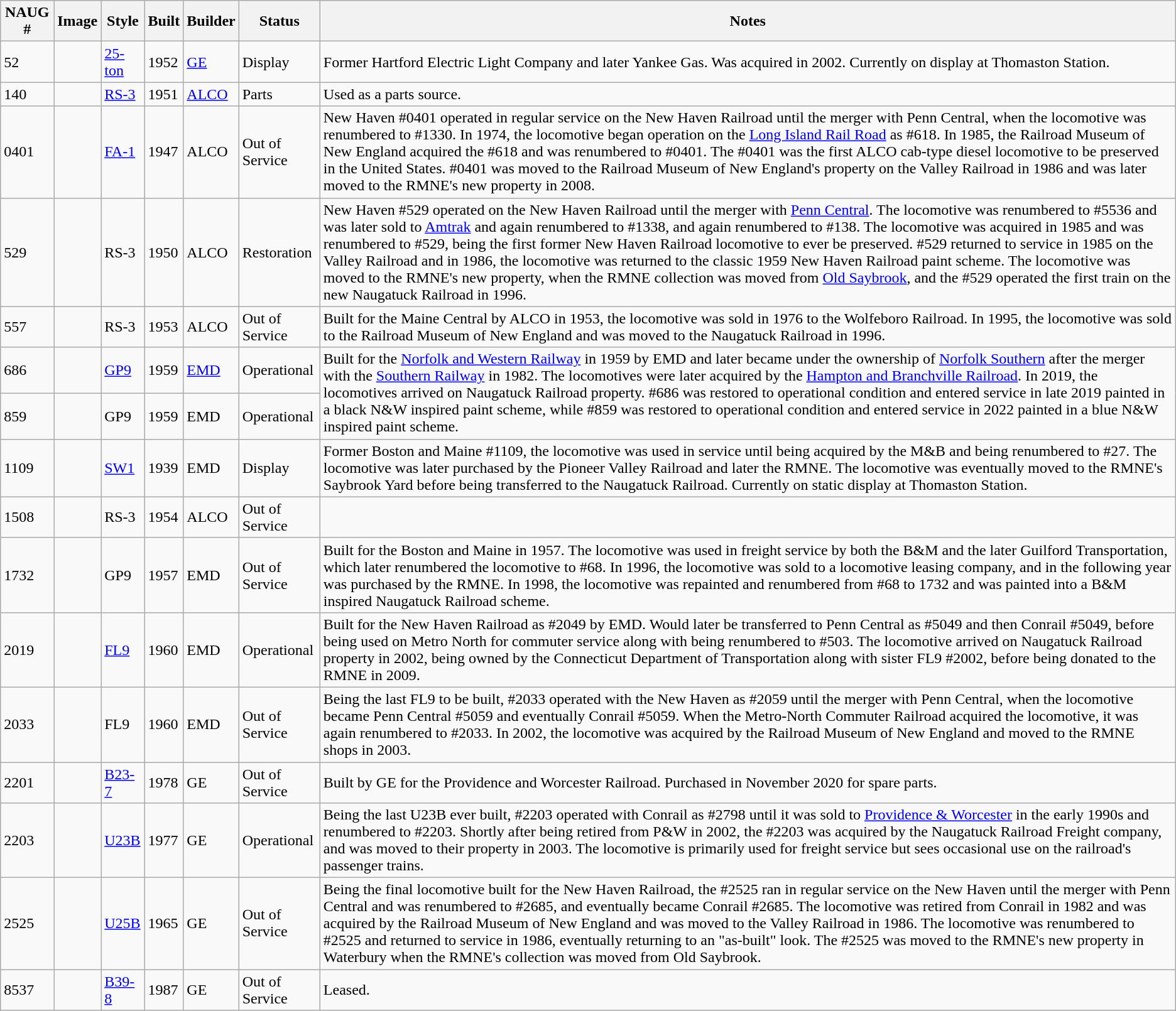<table class="wikitable">
<tr>
<th>NAUG #</th>
<th>Image</th>
<th>Style</th>
<th>Built</th>
<th>Builder</th>
<th>Status</th>
<th>Notes</th>
</tr>
<tr>
<td>52</td>
<td></td>
<td><a href='#'>25-ton</a></td>
<td>1952</td>
<td><a href='#'>GE</a></td>
<td>Display</td>
<td>Former Hartford Electric Light Company and later Yankee Gas. Was acquired in 2002. Currently on display at Thomaston Station.</td>
</tr>
<tr>
<td>140</td>
<td></td>
<td><a href='#'>RS-3</a></td>
<td>1951</td>
<td><a href='#'>ALCO</a></td>
<td>Parts</td>
<td>Used as a parts source.</td>
</tr>
<tr>
<td>0401</td>
<td></td>
<td><a href='#'>FA-1</a></td>
<td>1947</td>
<td>ALCO</td>
<td>Out of Service</td>
<td>New Haven #0401 operated in regular service on the New Haven Railroad until the merger with Penn Central, when the locomotive was renumbered to #1330. In 1974, the locomotive began operation on the <a href='#'>Long Island Rail Road</a> as #618. In 1985, the Railroad Museum of New England acquired the #618 and was renumbered to #0401. The #0401 was the first ALCO cab-type diesel locomotive to be preserved in the United States. #0401 was moved to the Railroad Museum of New England's property on the Valley Railroad in 1986 and was later moved to the RMNE's new property in 2008.</td>
</tr>
<tr>
<td>529</td>
<td></td>
<td>RS-3</td>
<td>1950</td>
<td>ALCO</td>
<td>Restoration</td>
<td>New Haven #529 operated on the New Haven Railroad until the merger with <a href='#'>Penn Central</a>. The locomotive was renumbered to #5536 and was later sold to <a href='#'>Amtrak</a> and again renumbered to #1338, and again renumbered to #138. The locomotive was acquired in 1985 and was renumbered to #529, being the first former New Haven Railroad locomotive to ever be preserved. #529 returned to service in 1985 on the Valley Railroad and in 1986, the locomotive was returned to the classic 1959 New Haven Railroad paint scheme. The locomotive was moved to the RMNE's new property, when the RMNE collection was moved from <a href='#'>Old Saybrook</a>, and the #529 operated the first train on the new Naugatuck Railroad in 1996.</td>
</tr>
<tr>
<td>557</td>
<td></td>
<td>RS-3</td>
<td>1953</td>
<td>ALCO</td>
<td>Out of Service</td>
<td>Built for the Maine Central by ALCO in 1953, the locomotive was sold in 1976 to the Wolfeboro Railroad. In 1995, the locomotive was sold to the Railroad Museum of New England and was moved to the Naugatuck Railroad in 1996.</td>
</tr>
<tr>
<td>686</td>
<td></td>
<td><a href='#'>GP9</a></td>
<td>1959</td>
<td><a href='#'>EMD</a></td>
<td>Operational</td>
<td rowspan="2">Built for the <a href='#'>Norfolk and Western Railway</a> in 1959 by EMD and later became under the ownership of <a href='#'>Norfolk Southern</a> after the merger with the <a href='#'>Southern Railway</a> in 1982. The locomotives were later acquired by the <a href='#'>Hampton and Branchville Railroad</a>. In 2019, the locomotives arrived on Naugatuck Railroad property. #686 was restored to operational condition and entered service in late 2019 painted in a black N&W inspired paint scheme, while #859 was restored to operational condition and entered service in 2022 painted in a blue N&W inspired paint scheme.</td>
</tr>
<tr>
<td>859</td>
<td></td>
<td>GP9</td>
<td>1959</td>
<td>EMD</td>
<td>Operational</td>
</tr>
<tr>
<td>1109</td>
<td></td>
<td><a href='#'>SW1</a></td>
<td>1939</td>
<td>EMD</td>
<td>Display</td>
<td>Former Boston and Maine #1109, the locomotive was used in service until being acquired by the M&B and being renumbered to #27. The locomotive was later purchased by the Pioneer Valley Railroad and later the RMNE. The locomotive was eventually moved to the RMNE's Saybrook Yard before being transferred to the Naugatuck Railroad. Currently on static display at Thomaston Station.</td>
</tr>
<tr>
<td>1508</td>
<td></td>
<td>RS-3</td>
<td>1954</td>
<td>ALCO</td>
<td>Out of Service</td>
<td></td>
</tr>
<tr>
<td>1732</td>
<td></td>
<td>GP9</td>
<td>1957</td>
<td>EMD</td>
<td>Out of Service</td>
<td>Built for the Boston and Maine in 1957. The locomotive was used in freight service by both the B&M and the later Guilford Transportation, which later renumbered the locomotive to #68. In 1996, the locomotive was sold to a locomotive leasing company, and in the following year was purchased by the RMNE. In 1998, the locomotive was repainted and renumbered from #68 to 1732 and was painted into a B&M inspired Naugatuck Railroad scheme.</td>
</tr>
<tr>
<td>2019</td>
<td></td>
<td><a href='#'>FL9</a></td>
<td>1960</td>
<td>EMD</td>
<td>Operational</td>
<td>Built for the New Haven Railroad as #2049 by EMD. Would later be transferred to Penn Central as #5049 and then Conrail #5049, before being used on Metro North for commuter service along with being renumbered to #503. The locomotive arrived on Naugatuck Railroad property in 2002, being owned by the Connecticut Department of Transportation along with sister FL9 #2002, before being donated to the RMNE in 2009.</td>
</tr>
<tr>
<td>2033</td>
<td></td>
<td>FL9</td>
<td>1960</td>
<td>EMD</td>
<td>Out of Service</td>
<td>Being the last FL9 to be built, #2033 operated with the New Haven as #2059 until the merger with Penn Central, when the locomotive became Penn Central #5059 and eventually Conrail #5059. When the Metro-North Commuter Railroad acquired the locomotive, it was again renumbered to #2033. In 2002, the locomotive was acquired by the Railroad Museum of New England and moved to the RMNE shops in 2003.</td>
</tr>
<tr>
<td>2201</td>
<td></td>
<td><a href='#'>B23-7</a></td>
<td>1978</td>
<td>GE</td>
<td>Out of Service</td>
<td>Built by GE for the Providence and Worcester Railroad. Purchased in November 2020 for spare parts.</td>
</tr>
<tr>
<td>2203</td>
<td></td>
<td><a href='#'>U23B</a></td>
<td>1977</td>
<td>GE</td>
<td>Operational</td>
<td>Being the last U23B ever built, #2203 operated with Conrail as #2798 until it was sold to <a href='#'>Providence & Worcester</a> in the early 1990s and renumbered to #2203. Shortly after being retired from P&W in 2002, the #2203 was acquired by the Naugatuck Railroad Freight company, and was moved to their property in 2003. The locomotive is primarily used for freight service but sees occasional use on the railroad's passenger trains.</td>
</tr>
<tr>
<td>2525</td>
<td></td>
<td><a href='#'>U25B</a></td>
<td>1965</td>
<td>GE</td>
<td>Out of Service</td>
<td>Being the final locomotive built for the New Haven Railroad, the #2525 ran in regular service on the New Haven until the merger with Penn Central and was renumbered to #2685, and eventually became Conrail #2685. The locomotive was retired from Conrail in 1982 and was acquired by the Railroad Museum of New England and was moved to the Valley Railroad in 1986. The locomotive was renumbered to #2525 and returned to service in 1986, eventually returning to an "as-built" look. The #2525 was moved to the RMNE's new property in Waterbury when the RMNE's collection was moved from Old Saybrook.</td>
</tr>
<tr>
<td>8537</td>
<td></td>
<td><a href='#'>B39-8</a></td>
<td>1987</td>
<td>GE</td>
<td>Out of Service</td>
<td>Leased.</td>
</tr>
</table>
